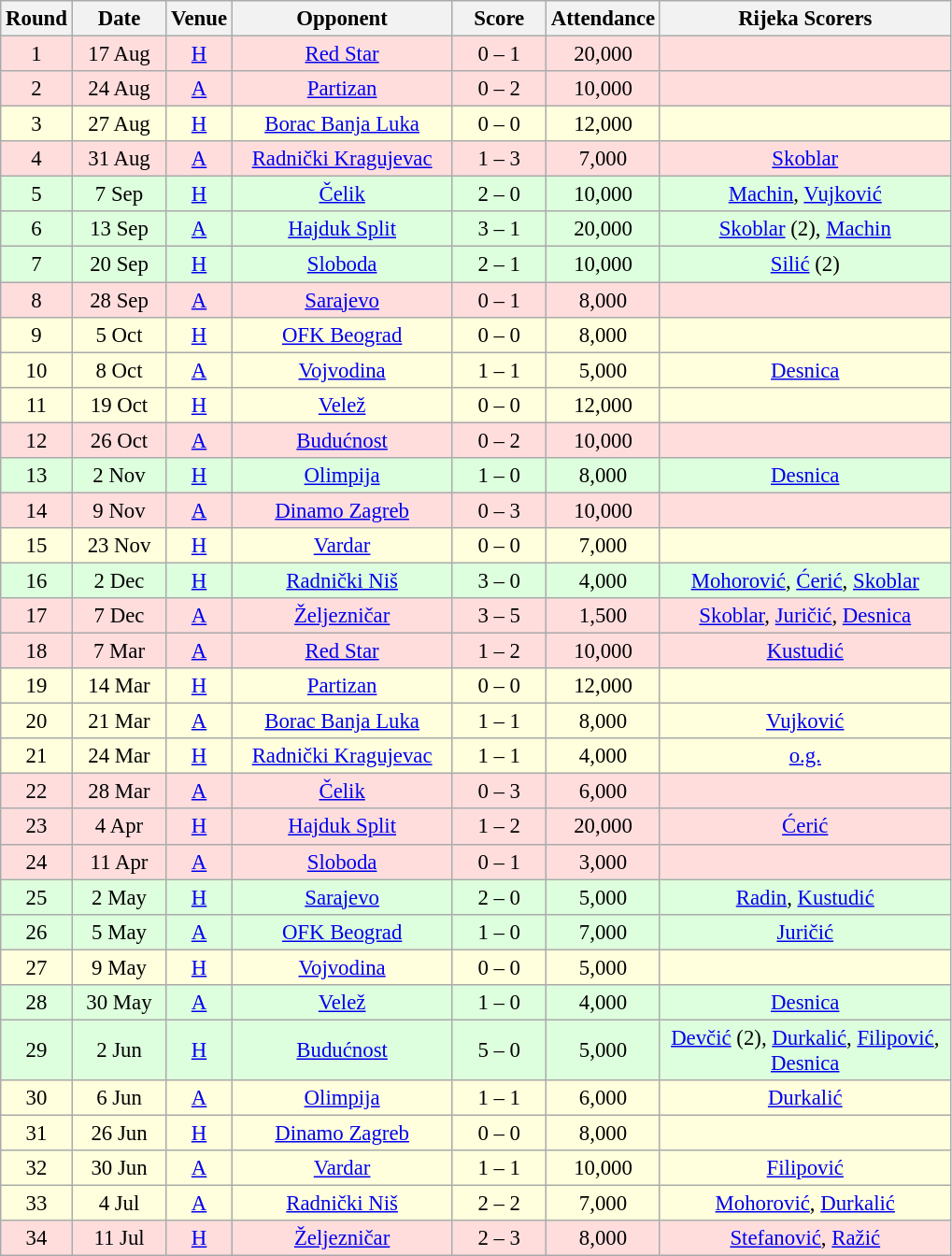<table class="wikitable sortable" style="text-align: center; font-size:95%;">
<tr>
<th width="30">Round</th>
<th width="60">Date</th>
<th width="20">Venue</th>
<th width="150">Opponent</th>
<th width="60">Score</th>
<th width="60">Attendance</th>
<th width="200">Rijeka Scorers</th>
</tr>
<tr bgcolor="#ffdddd">
<td>1</td>
<td>17 Aug</td>
<td><a href='#'>H</a></td>
<td><a href='#'>Red Star</a></td>
<td>0 – 1</td>
<td>20,000</td>
<td></td>
</tr>
<tr bgcolor="#ffdddd">
<td>2</td>
<td>24 Aug</td>
<td><a href='#'>A</a></td>
<td><a href='#'>Partizan</a></td>
<td>0 – 2</td>
<td>10,000</td>
<td></td>
</tr>
<tr bgcolor="#ffffdd">
<td>3</td>
<td>27 Aug</td>
<td><a href='#'>H</a></td>
<td><a href='#'>Borac Banja Luka</a></td>
<td>0 – 0</td>
<td>12,000</td>
<td></td>
</tr>
<tr bgcolor="#ffdddd">
<td>4</td>
<td>31 Aug</td>
<td><a href='#'>A</a></td>
<td><a href='#'>Radnički Kragujevac</a></td>
<td>1 – 3</td>
<td>7,000</td>
<td><a href='#'>Skoblar</a></td>
</tr>
<tr bgcolor="#ddffdd">
<td>5</td>
<td>7 Sep</td>
<td><a href='#'>H</a></td>
<td><a href='#'>Čelik</a></td>
<td>2 – 0</td>
<td>10,000</td>
<td><a href='#'>Machin</a>, <a href='#'>Vujković</a></td>
</tr>
<tr bgcolor="#ddffdd">
<td>6</td>
<td>13 Sep</td>
<td><a href='#'>A</a></td>
<td><a href='#'>Hajduk Split</a></td>
<td>3 – 1</td>
<td>20,000</td>
<td><a href='#'>Skoblar</a> (2), <a href='#'>Machin</a></td>
</tr>
<tr bgcolor="#ddffdd">
<td>7</td>
<td>20 Sep</td>
<td><a href='#'>H</a></td>
<td><a href='#'>Sloboda</a></td>
<td>2 – 1</td>
<td>10,000</td>
<td><a href='#'>Silić</a> (2)</td>
</tr>
<tr bgcolor="#ffdddd">
<td>8</td>
<td>28 Sep</td>
<td><a href='#'>A</a></td>
<td><a href='#'>Sarajevo</a></td>
<td>0 – 1</td>
<td>8,000</td>
<td></td>
</tr>
<tr bgcolor="#ffffdd">
<td>9</td>
<td>5 Oct</td>
<td><a href='#'>H</a></td>
<td><a href='#'>OFK Beograd</a></td>
<td>0 – 0</td>
<td>8,000</td>
<td></td>
</tr>
<tr bgcolor="#ffffdd">
<td>10</td>
<td>8 Oct</td>
<td><a href='#'>A</a></td>
<td><a href='#'>Vojvodina</a></td>
<td>1 – 1</td>
<td>5,000</td>
<td><a href='#'>Desnica</a></td>
</tr>
<tr bgcolor="#ffffdd">
<td>11</td>
<td>19 Oct</td>
<td><a href='#'>H</a></td>
<td><a href='#'>Velež</a></td>
<td>0 – 0</td>
<td>12,000</td>
<td></td>
</tr>
<tr bgcolor="#ffdddd">
<td>12</td>
<td>26 Oct</td>
<td><a href='#'>A</a></td>
<td><a href='#'>Budućnost</a></td>
<td>0 – 2</td>
<td>10,000</td>
<td></td>
</tr>
<tr bgcolor="#ddffdd">
<td>13</td>
<td>2 Nov</td>
<td><a href='#'>H</a></td>
<td><a href='#'>Olimpija</a></td>
<td>1 – 0</td>
<td>8,000</td>
<td><a href='#'>Desnica</a></td>
</tr>
<tr bgcolor="#ffdddd">
<td>14</td>
<td>9 Nov</td>
<td><a href='#'>A</a></td>
<td><a href='#'>Dinamo Zagreb</a></td>
<td>0 – 3</td>
<td>10,000</td>
<td></td>
</tr>
<tr bgcolor="#ffffdd">
<td>15</td>
<td>23 Nov</td>
<td><a href='#'>H</a></td>
<td><a href='#'>Vardar</a></td>
<td>0 – 0</td>
<td>7,000</td>
<td></td>
</tr>
<tr bgcolor="#ddffdd">
<td>16</td>
<td>2 Dec</td>
<td><a href='#'>H</a></td>
<td><a href='#'>Radnički Niš</a></td>
<td>3 – 0</td>
<td>4,000</td>
<td><a href='#'>Mohorović</a>, <a href='#'>Ćerić</a>, <a href='#'>Skoblar</a></td>
</tr>
<tr bgcolor="#ffdddd">
<td>17</td>
<td>7 Dec</td>
<td><a href='#'>A</a></td>
<td><a href='#'>Željezničar</a></td>
<td>3 – 5</td>
<td>1,500</td>
<td><a href='#'>Skoblar</a>, <a href='#'>Juričić</a>, <a href='#'>Desnica</a></td>
</tr>
<tr bgcolor="#ffdddd">
<td>18</td>
<td>7 Mar</td>
<td><a href='#'>A</a></td>
<td><a href='#'>Red Star</a></td>
<td>1 – 2</td>
<td>10,000</td>
<td><a href='#'>Kustudić</a></td>
</tr>
<tr bgcolor="#ffffdd">
<td>19</td>
<td>14 Mar</td>
<td><a href='#'>H</a></td>
<td><a href='#'>Partizan</a></td>
<td>0 – 0</td>
<td>12,000</td>
<td></td>
</tr>
<tr bgcolor="#ffffdd">
<td>20</td>
<td>21 Mar</td>
<td><a href='#'>A</a></td>
<td><a href='#'>Borac Banja Luka</a></td>
<td>1 – 1</td>
<td>8,000</td>
<td><a href='#'>Vujković</a></td>
</tr>
<tr bgcolor="#ffffdd">
<td>21</td>
<td>24 Mar</td>
<td><a href='#'>H</a></td>
<td><a href='#'>Radnički Kragujevac</a></td>
<td>1 – 1</td>
<td>4,000</td>
<td><a href='#'>o.g.</a></td>
</tr>
<tr bgcolor="#ffdddd">
<td>22</td>
<td>28 Mar</td>
<td><a href='#'>A</a></td>
<td><a href='#'>Čelik</a></td>
<td>0 – 3</td>
<td>6,000</td>
<td></td>
</tr>
<tr bgcolor="#ffdddd">
<td>23</td>
<td>4 Apr</td>
<td><a href='#'>H</a></td>
<td><a href='#'>Hajduk Split</a></td>
<td>1 – 2</td>
<td>20,000</td>
<td><a href='#'>Ćerić</a></td>
</tr>
<tr bgcolor="#ffdddd">
<td>24</td>
<td>11 Apr</td>
<td><a href='#'>A</a></td>
<td><a href='#'>Sloboda</a></td>
<td>0 – 1</td>
<td>3,000</td>
<td></td>
</tr>
<tr bgcolor="#ddffdd">
<td>25</td>
<td>2 May</td>
<td><a href='#'>H</a></td>
<td><a href='#'>Sarajevo</a></td>
<td>2 – 0</td>
<td>5,000</td>
<td><a href='#'>Radin</a>, <a href='#'>Kustudić</a></td>
</tr>
<tr bgcolor="#ddffdd">
<td>26</td>
<td>5 May</td>
<td><a href='#'>A</a></td>
<td><a href='#'>OFK Beograd</a></td>
<td>1 – 0</td>
<td>7,000</td>
<td><a href='#'>Juričić</a></td>
</tr>
<tr bgcolor="#ffffdd">
<td>27</td>
<td>9 May</td>
<td><a href='#'>H</a></td>
<td><a href='#'>Vojvodina</a></td>
<td>0 – 0</td>
<td>5,000</td>
<td></td>
</tr>
<tr bgcolor="#ddffdd">
<td>28</td>
<td>30 May</td>
<td><a href='#'>A</a></td>
<td><a href='#'>Velež</a></td>
<td>1 – 0</td>
<td>4,000</td>
<td><a href='#'>Desnica</a></td>
</tr>
<tr bgcolor="#ddffdd">
<td>29</td>
<td>2 Jun</td>
<td><a href='#'>H</a></td>
<td><a href='#'>Budućnost</a></td>
<td>5 – 0</td>
<td>5,000</td>
<td><a href='#'>Devčić</a> (2), <a href='#'>Durkalić</a>, <a href='#'>Filipović</a>, <a href='#'>Desnica</a></td>
</tr>
<tr bgcolor="#ffffdd">
<td>30</td>
<td>6 Jun</td>
<td><a href='#'>A</a></td>
<td><a href='#'>Olimpija</a></td>
<td>1 – 1</td>
<td>6,000</td>
<td><a href='#'>Durkalić</a></td>
</tr>
<tr bgcolor="#ffffdd">
<td>31</td>
<td>26 Jun</td>
<td><a href='#'>H</a></td>
<td><a href='#'>Dinamo Zagreb</a></td>
<td>0 – 0</td>
<td>8,000</td>
<td></td>
</tr>
<tr bgcolor="#ffffdd">
<td>32</td>
<td>30 Jun</td>
<td><a href='#'>A</a></td>
<td><a href='#'>Vardar</a></td>
<td>1 – 1</td>
<td>10,000</td>
<td><a href='#'>Filipović</a></td>
</tr>
<tr bgcolor="#ffffdd">
<td>33</td>
<td>4 Jul</td>
<td><a href='#'>A</a></td>
<td><a href='#'>Radnički Niš</a></td>
<td>2 – 2</td>
<td>7,000</td>
<td><a href='#'>Mohorović</a>, <a href='#'>Durkalić</a></td>
</tr>
<tr bgcolor="#ffdddd">
<td>34</td>
<td>11 Jul</td>
<td><a href='#'>H</a></td>
<td><a href='#'>Željezničar</a></td>
<td>2 – 3</td>
<td>8,000</td>
<td><a href='#'>Stefanović</a>, <a href='#'>Ražić</a></td>
</tr>
</table>
